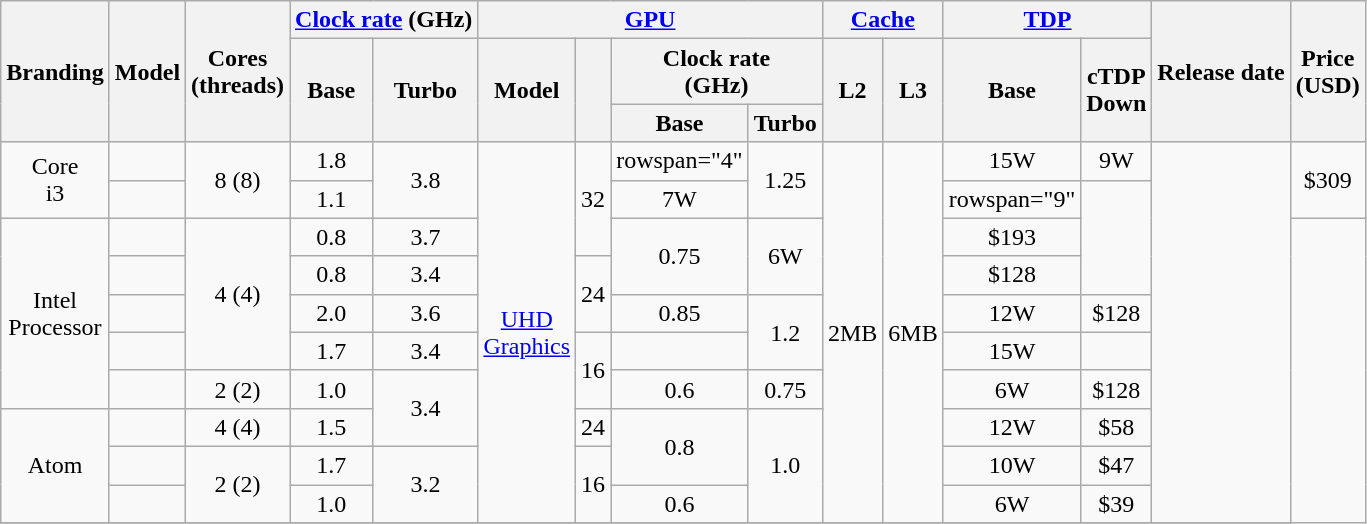<table class="wikitable sortable" style="text-align:center">
<tr>
<th rowspan="3">Branding</th>
<th rowspan="3">Model</th>
<th rowspan="3">Cores <br> (threads)</th>
<th colspan="2"><a href='#'>Clock rate</a> (GHz)</th>
<th colspan="4"><a href='#'>GPU</a></th>
<th colspan="2"><a href='#'>Cache</a></th>
<th colspan="2"><a href='#'>TDP</a></th>
<th rowspan="3">Release date</th>
<th rowspan="3">Price <br> (USD)</th>
</tr>
<tr>
<th rowspan="2">Base</th>
<th rowspan="2">Turbo</th>
<th rowspan="2">Model</th>
<th rowspan="2"></th>
<th colspan="2">Clock rate <br> (GHz)</th>
<th rowspan="2">L2</th>
<th rowspan="2">L3</th>
<th rowspan="2">Base</th>
<th rowspan="2">cTDP <br> Down</th>
</tr>
<tr>
<th>Base</th>
<th>Turbo</th>
</tr>
<tr>
<td rowspan="2">Core <br> i3</td>
<td rowspan="1"></td>
<td rowspan="2">8 (8)</td>
<td>1.8</td>
<td rowspan="2">3.8</td>
<td rowspan="10"><a href='#'>UHD <br> Graphics</a></td>
<td rowspan="3">32</td>
<td>rowspan="4" </td>
<td rowspan="2">1.25</td>
<td rowspan="10">2MB</td>
<td rowspan="10">6MB</td>
<td>15W</td>
<td>9W</td>
<td rowspan="10"></td>
<td rowspan="2">$309</td>
</tr>
<tr>
<td></td>
<td>1.1</td>
<td>7W</td>
<td>rowspan="9" </td>
</tr>
<tr>
<td rowspan="5">Intel <br> Processor</td>
<td></td>
<td rowspan="4">4 (4)</td>
<td>0.8</td>
<td>3.7</td>
<td rowspan="2">0.75</td>
<td rowspan="2">6W</td>
<td>$193</td>
</tr>
<tr>
<td></td>
<td>0.8</td>
<td>3.4</td>
<td rowspan="2">24</td>
<td>$128</td>
</tr>
<tr>
<td></td>
<td>2.0</td>
<td>3.6</td>
<td>0.85</td>
<td rowspan="2">1.2</td>
<td>12W</td>
<td>$128</td>
</tr>
<tr>
<td></td>
<td>1.7</td>
<td>3.4</td>
<td rowspan="2">16</td>
<td></td>
<td>15W</td>
<td></td>
</tr>
<tr>
<td></td>
<td>2 (2)</td>
<td>1.0</td>
<td rowspan="2">3.4</td>
<td>0.6</td>
<td>0.75</td>
<td>6W</td>
<td>$128</td>
</tr>
<tr>
<td rowspan="3">Atom</td>
<td></td>
<td>4 (4)</td>
<td>1.5</td>
<td>24</td>
<td rowspan="2">0.8</td>
<td rowspan="3">1.0</td>
<td>12W</td>
<td>$58</td>
</tr>
<tr>
<td></td>
<td rowspan="2">2 (2)</td>
<td>1.7</td>
<td rowspan="2">3.2</td>
<td rowspan="2">16</td>
<td>10W</td>
<td>$47</td>
</tr>
<tr>
<td></td>
<td>1.0</td>
<td>0.6</td>
<td>6W</td>
<td>$39</td>
</tr>
<tr>
</tr>
</table>
